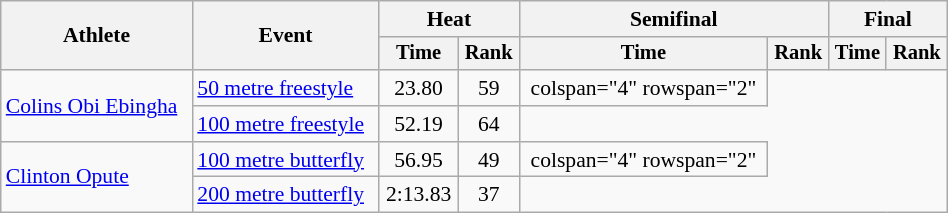<table class="wikitable" style="text-align:center; font-size:90%; width:50%;">
<tr>
<th rowspan="2">Athlete</th>
<th rowspan="2">Event</th>
<th colspan="2">Heat</th>
<th colspan="2">Semifinal</th>
<th colspan="2">Final</th>
</tr>
<tr style="font-size:95%">
<th>Time</th>
<th>Rank</th>
<th>Time</th>
<th>Rank</th>
<th>Time</th>
<th>Rank</th>
</tr>
<tr align=center>
<td align=left rowspan="2"><a href='#'>Colins Obi Ebingha </a></td>
<td align=left><a href='#'>50 metre freestyle</a></td>
<td>23.80</td>
<td>59</td>
<td>colspan="4" rowspan="2"</td>
</tr>
<tr align=center>
<td align=left><a href='#'>100 metre freestyle</a></td>
<td>52.19</td>
<td>64</td>
</tr>
<tr align=center>
<td align=left rowspan="2"><a href='#'>Clinton Opute</a></td>
<td align=left><a href='#'>100 metre butterfly</a></td>
<td>56.95</td>
<td>49</td>
<td>colspan="4" rowspan="2"</td>
</tr>
<tr align=center>
<td align=left><a href='#'>200 metre butterfly</a></td>
<td>2:13.83</td>
<td>37</td>
</tr>
</table>
